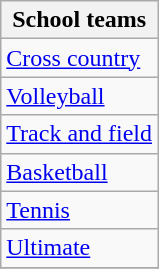<table class="wikitable" border="1">
<tr>
<th>School teams</th>
</tr>
<tr>
<td><a href='#'>Cross country</a></td>
</tr>
<tr>
<td><a href='#'>Volleyball</a></td>
</tr>
<tr>
<td><a href='#'>Track and field</a></td>
</tr>
<tr>
<td><a href='#'>Basketball</a></td>
</tr>
<tr>
<td><a href='#'>Tennis</a></td>
</tr>
<tr>
<td><a href='#'>Ultimate</a></td>
</tr>
<tr>
</tr>
</table>
